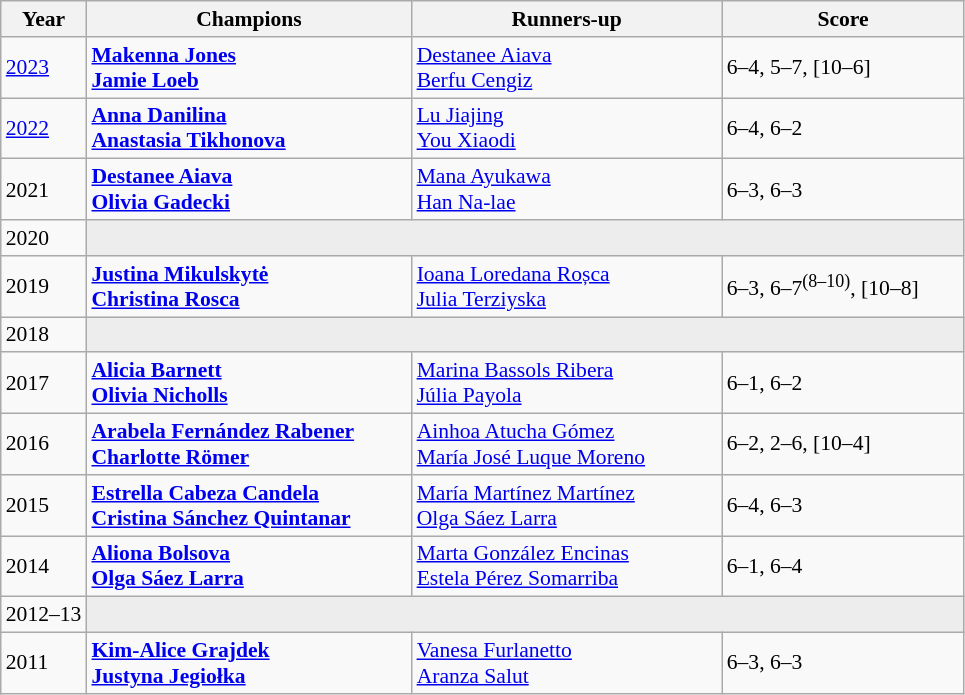<table class="wikitable" style="font-size:90%">
<tr>
<th>Year</th>
<th width="210">Champions</th>
<th width="200">Runners-up</th>
<th width="155">Score</th>
</tr>
<tr>
<td><a href='#'>2023</a></td>
<td> <strong><a href='#'>Makenna Jones</a></strong> <br>  <strong><a href='#'>Jamie Loeb</a></strong></td>
<td> <a href='#'>Destanee Aiava</a> <br>  <a href='#'>Berfu Cengiz</a></td>
<td>6–4, 5–7, [10–6]</td>
</tr>
<tr>
<td><a href='#'>2022</a></td>
<td> <strong><a href='#'>Anna Danilina</a></strong> <br>  <strong><a href='#'>Anastasia Tikhonova</a></strong></td>
<td> <a href='#'>Lu Jiajing</a> <br>  <a href='#'>You Xiaodi</a></td>
<td>6–4, 6–2</td>
</tr>
<tr>
<td>2021</td>
<td> <strong><a href='#'>Destanee Aiava</a></strong> <br>  <strong><a href='#'>Olivia Gadecki</a></strong></td>
<td> <a href='#'>Mana Ayukawa</a> <br>  <a href='#'>Han Na-lae</a></td>
<td>6–3, 6–3</td>
</tr>
<tr>
<td>2020</td>
<td colspan=3 bgcolor="#ededed"></td>
</tr>
<tr>
<td>2019</td>
<td> <strong><a href='#'>Justina Mikulskytė</a></strong> <br>  <strong><a href='#'>Christina Rosca</a></strong></td>
<td> <a href='#'>Ioana Loredana Roșca</a> <br>  <a href='#'>Julia Terziyska</a></td>
<td>6–3, 6–7<sup>(8–10)</sup>, [10–8]</td>
</tr>
<tr>
<td>2018</td>
<td colspan=3 bgcolor="#ededed"></td>
</tr>
<tr>
<td>2017</td>
<td> <strong><a href='#'>Alicia Barnett</a></strong> <br>  <strong><a href='#'>Olivia Nicholls</a></strong></td>
<td> <a href='#'>Marina Bassols Ribera</a> <br>  <a href='#'>Júlia Payola</a></td>
<td>6–1, 6–2</td>
</tr>
<tr>
<td>2016</td>
<td> <strong><a href='#'>Arabela Fernández Rabener</a></strong> <br>  <strong><a href='#'>Charlotte Römer</a></strong></td>
<td> <a href='#'>Ainhoa Atucha Gómez</a> <br>  <a href='#'>María José Luque Moreno</a></td>
<td>6–2, 2–6, [10–4]</td>
</tr>
<tr>
<td>2015</td>
<td> <strong><a href='#'>Estrella Cabeza Candela</a></strong> <br>  <strong><a href='#'>Cristina Sánchez Quintanar</a></strong></td>
<td> <a href='#'>María Martínez Martínez</a> <br>  <a href='#'>Olga Sáez Larra</a></td>
<td>6–4, 6–3</td>
</tr>
<tr>
<td>2014</td>
<td> <strong><a href='#'>Aliona Bolsova</a></strong> <br>  <strong><a href='#'>Olga Sáez Larra</a></strong></td>
<td> <a href='#'>Marta González Encinas</a> <br>  <a href='#'>Estela Pérez Somarriba</a></td>
<td>6–1, 6–4</td>
</tr>
<tr>
<td>2012–13</td>
<td colspan=3 bgcolor="#ededed"></td>
</tr>
<tr>
<td>2011</td>
<td> <strong><a href='#'>Kim-Alice Grajdek</a></strong> <br>  <strong><a href='#'>Justyna Jegiołka</a></strong></td>
<td> <a href='#'>Vanesa Furlanetto</a> <br>  <a href='#'>Aranza Salut</a></td>
<td>6–3, 6–3</td>
</tr>
</table>
